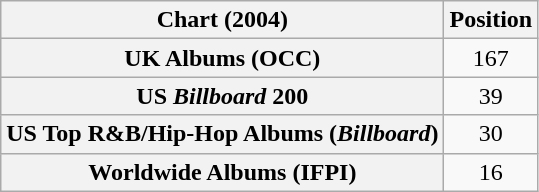<table class="wikitable sortable plainrowheaders" style="text-align:center">
<tr>
<th>Chart (2004)</th>
<th>Position</th>
</tr>
<tr>
<th scope="row">UK Albums (OCC)</th>
<td>167</td>
</tr>
<tr>
<th scope="row">US <em>Billboard</em> 200</th>
<td>39</td>
</tr>
<tr>
<th scope="row">US Top R&B/Hip-Hop Albums (<em>Billboard</em>)</th>
<td>30</td>
</tr>
<tr>
<th scope="row">Worldwide Albums (IFPI)</th>
<td style="text-align:center;">16</td>
</tr>
</table>
